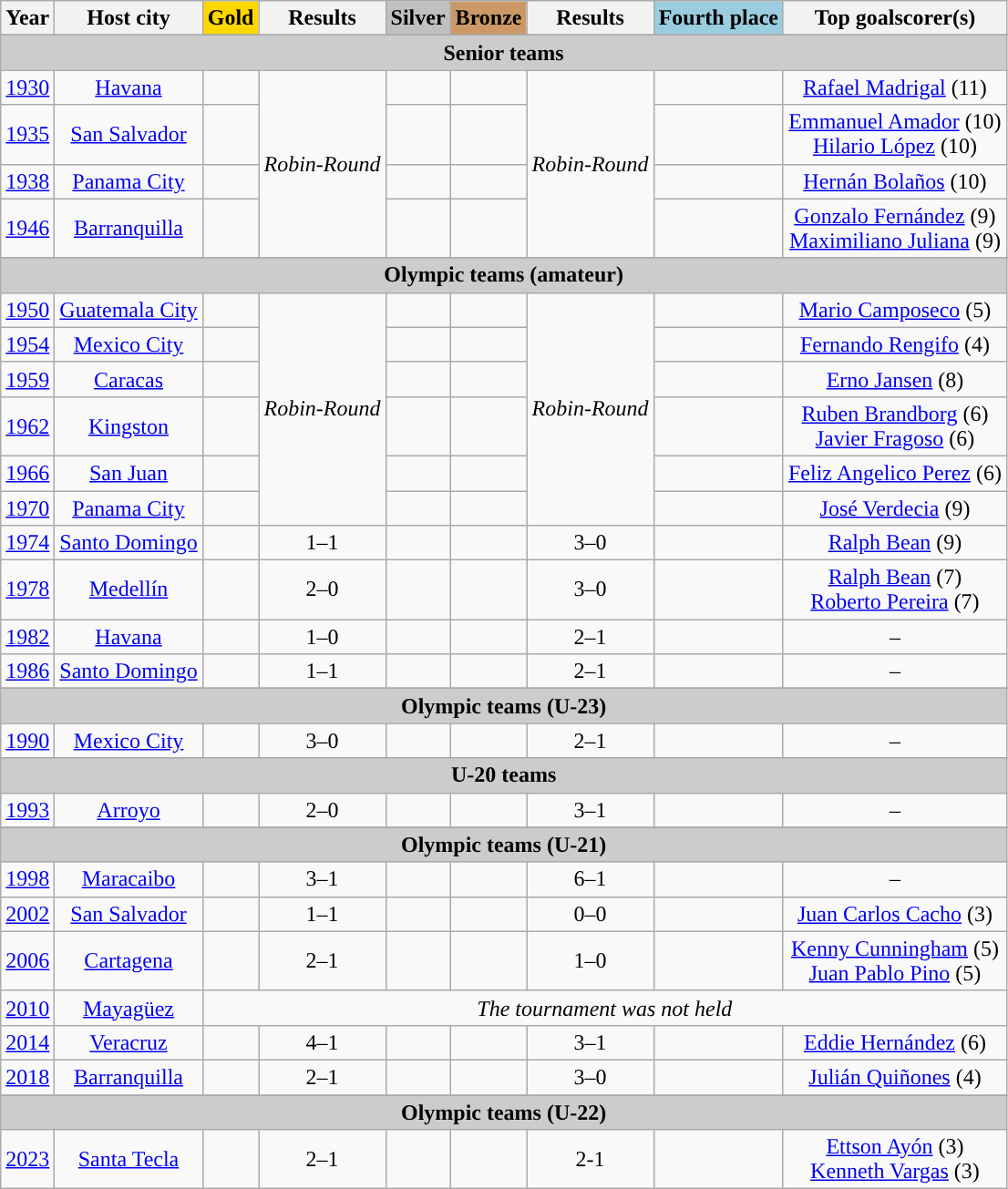<table class="wikitable" style="text-align: center;">
<tr>
<th>Year</th>
<th>Host city</th>
<th style="background:gold">Gold</th>
<th>Results</th>
<th style="background:silver">Silver</th>
<th style="background:#c96">Bronze</th>
<th>Results</th>
<th style="background:#9acddf">Fourth place</th>
<th>Top goalscorer(s)</th>
</tr>
<tr>
</tr>
<tr bgcolor=#cccccc align=center>
<td colspan=10><strong>Senior teams</strong></td>
</tr>
<tr>
<td><a href='#'>1930</a></td>
<td> <a href='#'>Havana</a></td>
<td><strong></strong></td>
<td rowspan=4><em>Robin-Round</em></td>
<td></td>
<td></td>
<td rowspan=4><em>Robin-Round</em></td>
<td></td>
<td> <a href='#'>Rafael Madrigal</a> (11)</td>
</tr>
<tr>
<td><a href='#'>1935</a></td>
<td> <a href='#'>San Salvador</a></td>
<td><strong></strong></td>
<td></td>
<td></td>
<td></td>
<td> <a href='#'>Emmanuel Amador</a> (10)<br> <a href='#'>Hilario López</a> (10)</td>
</tr>
<tr>
<td><a href='#'>1938</a></td>
<td> <a href='#'>Panama City</a></td>
<td><strong></strong></td>
<td></td>
<td></td>
<td></td>
<td> <a href='#'>Hernán Bolaños</a> (10)</td>
</tr>
<tr>
<td><a href='#'>1946</a></td>
<td> <a href='#'>Barranquilla</a></td>
<td><strong></strong></td>
<td></td>
<td></td>
<td></td>
<td> <a href='#'>Gonzalo Fernández</a> (9)<br> <a href='#'>Maximiliano Juliana</a> (9)</td>
</tr>
<tr>
</tr>
<tr bgcolor=#cccccc align=center>
<td colspan=10><strong>Olympic teams (amateur)</strong></td>
</tr>
<tr>
<td><a href='#'>1950</a></td>
<td> <a href='#'>Guatemala City</a></td>
<td><strong></strong></td>
<td rowspan=6><em>Robin-Round</em></td>
<td></td>
<td></td>
<td rowspan=6><em>Robin-Round</em></td>
<td></td>
<td> <a href='#'>Mario Camposeco</a> (5)</td>
</tr>
<tr>
<td><a href='#'>1954</a></td>
<td> <a href='#'>Mexico City</a></td>
<td><strong></strong></td>
<td></td>
<td></td>
<td></td>
<td> <a href='#'>Fernando Rengifo</a> (4)</td>
</tr>
<tr>
<td><a href='#'>1959</a></td>
<td> <a href='#'>Caracas</a></td>
<td><strong></strong></td>
<td></td>
<td></td>
<td></td>
<td> <a href='#'>Erno Jansen</a> (8)</td>
</tr>
<tr>
<td><a href='#'>1962</a></td>
<td> <a href='#'>Kingston</a></td>
<td><strong></strong></td>
<td></td>
<td></td>
<td></td>
<td> <a href='#'>Ruben Brandborg</a> (6)<br> <a href='#'>Javier Fragoso</a> (6)</td>
</tr>
<tr>
<td><a href='#'>1966</a></td>
<td> <a href='#'>San Juan</a></td>
<td><strong></strong></td>
<td></td>
<td></td>
<td></td>
<td> <a href='#'>Feliz Angelico Perez</a> (6)</td>
</tr>
<tr>
<td><a href='#'>1970</a></td>
<td> <a href='#'>Panama City</a></td>
<td><strong></strong></td>
<td></td>
<td></td>
<td></td>
<td> <a href='#'>José Verdecia</a> (9)</td>
</tr>
<tr>
<td><a href='#'>1974</a></td>
<td> <a href='#'>Santo Domingo</a></td>
<td><strong></strong></td>
<td>1–1<br><small></small></td>
<td></td>
<td></td>
<td>3–0</td>
<td></td>
<td> <a href='#'>Ralph Bean</a> (9)</td>
</tr>
<tr>
<td><a href='#'>1978</a></td>
<td> <a href='#'>Medellín</a></td>
<td><strong></strong></td>
<td>2–0<br><small></small></td>
<td></td>
<td></td>
<td>3–0</td>
<td></td>
<td> <a href='#'>Ralph Bean</a> (7)<br> <a href='#'>Roberto Pereira</a> (7)</td>
</tr>
<tr>
<td><a href='#'>1982</a></td>
<td> <a href='#'>Havana</a></td>
<td><strong></strong></td>
<td>1–0</td>
<td></td>
<td></td>
<td>2–1</td>
<td></td>
<td>–</td>
</tr>
<tr>
<td><a href='#'>1986</a></td>
<td> <a href='#'>Santo Domingo</a></td>
<td><strong></strong></td>
<td>1–1<br><small></small></td>
<td></td>
<td></td>
<td>2–1</td>
<td></td>
<td>–</td>
</tr>
<tr>
</tr>
<tr bgcolor=#cccccc align=center>
<td colspan=10><strong>Olympic teams (U-23)</strong></td>
</tr>
<tr>
<td><a href='#'>1990</a></td>
<td> <a href='#'>Mexico City</a></td>
<td><strong></strong></td>
<td>3–0</td>
<td></td>
<td></td>
<td>2–1</td>
<td></td>
<td>–</td>
</tr>
<tr>
</tr>
<tr bgcolor=#cccccc align=center>
<td colspan=10><strong>U-20 teams</strong></td>
</tr>
<tr>
<td><a href='#'>1993</a></td>
<td> <a href='#'>Arroyo</a></td>
<td><strong></strong></td>
<td>2–0</td>
<td></td>
<td></td>
<td>3–1</td>
<td></td>
<td>–</td>
</tr>
<tr>
</tr>
<tr bgcolor=#cccccc align=Center>
<td colspan=12><strong>Olympic teams (U-21)</strong></td>
</tr>
<tr>
<td><a href='#'>1998</a></td>
<td> <a href='#'>Maracaibo</a></td>
<td><strong></strong></td>
<td>3–1</td>
<td></td>
<td></td>
<td>6–1</td>
<td></td>
<td>–</td>
</tr>
<tr>
<td><a href='#'>2002</a></td>
<td> <a href='#'>San Salvador</a></td>
<td><strong></strong></td>
<td>1–1<br><small></small></td>
<td></td>
<td></td>
<td>0–0<br><small></small></td>
<td></td>
<td> <a href='#'>Juan Carlos Cacho</a> (3)</td>
</tr>
<tr>
<td><a href='#'>2006</a></td>
<td> <a href='#'>Cartagena</a></td>
<td><strong></strong></td>
<td>2–1</td>
<td></td>
<td></td>
<td>1–0</td>
<td></td>
<td> <a href='#'>Kenny Cunningham</a> (5)<br> <a href='#'>Juan Pablo Pino</a> (5)</td>
</tr>
<tr>
<td><a href='#'>2010</a></td>
<td> <a href='#'>Mayagüez</a></td>
<td colspan=7><em>The tournament was not held</em></td>
</tr>
<tr>
<td><a href='#'>2014</a></td>
<td> <a href='#'>Veracruz</a></td>
<td><strong></strong></td>
<td>4–1</td>
<td></td>
<td></td>
<td>3–1<br><small></small></td>
<td></td>
<td> <a href='#'>Eddie Hernández</a> (6)</td>
</tr>
<tr>
<td><a href='#'>2018</a></td>
<td> <a href='#'>Barranquilla</a></td>
<td><strong></strong></td>
<td>2–1</td>
<td></td>
<td></td>
<td>3–0</td>
<td></td>
<td> <a href='#'>Julián Quiñones</a> (4)</td>
</tr>
<tr>
</tr>
<tr bgcolor=#cccccc align=center>
<td colspan=10><strong>Olympic teams (U-22)</strong></td>
</tr>
<tr>
<td><a href='#'>2023</a></td>
<td> <a href='#'>Santa Tecla</a></td>
<td><strong></strong></td>
<td>2–1</td>
<td></td>
<td></td>
<td>2-1</td>
<td></td>
<td> <a href='#'>Ettson Ayón</a> (3)<br> <a href='#'>Kenneth Vargas</a> (3)</td>
</tr>
</table>
